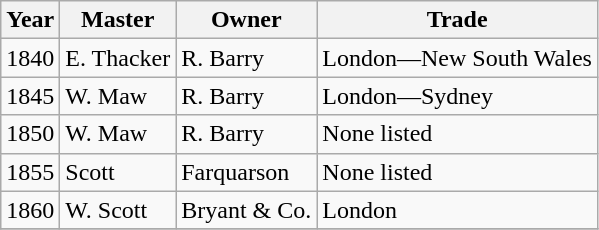<table class="sortable wikitable">
<tr>
<th>Year</th>
<th>Master</th>
<th>Owner</th>
<th>Trade</th>
</tr>
<tr>
<td>1840</td>
<td>E. Thacker</td>
<td>R. Barry</td>
<td>London—New South Wales</td>
</tr>
<tr>
<td>1845</td>
<td>W. Maw</td>
<td>R. Barry</td>
<td>London—Sydney</td>
</tr>
<tr>
<td>1850</td>
<td>W. Maw</td>
<td>R. Barry</td>
<td>None listed</td>
</tr>
<tr>
<td>1855</td>
<td>Scott</td>
<td>Farquarson</td>
<td>None listed</td>
</tr>
<tr>
<td>1860</td>
<td>W. Scott</td>
<td>Bryant & Co.</td>
<td>London</td>
</tr>
<tr>
</tr>
</table>
